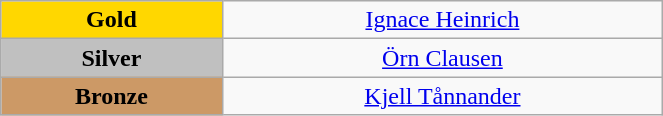<table class="wikitable" style="text-align:center; " width="35%">
<tr>
<td bgcolor="gold"><strong>Gold</strong></td>
<td><a href='#'>Ignace Heinrich</a><br>  <small><em></em></small></td>
</tr>
<tr>
<td bgcolor="silver"><strong>Silver</strong></td>
<td><a href='#'>Örn Clausen</a><br>  <small><em></em></small></td>
</tr>
<tr>
<td bgcolor="CC9966"><strong>Bronze</strong></td>
<td><a href='#'>Kjell Tånnander</a><br>  <small><em></em></small></td>
</tr>
</table>
